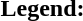<table class="toccolours" style="font-size:100%; white-space:nowrap;">
<tr>
<td><strong>Legend:</strong></td>
<td>      </td>
</tr>
<tr>
<td></td>
</tr>
<tr>
<td></td>
</tr>
</table>
